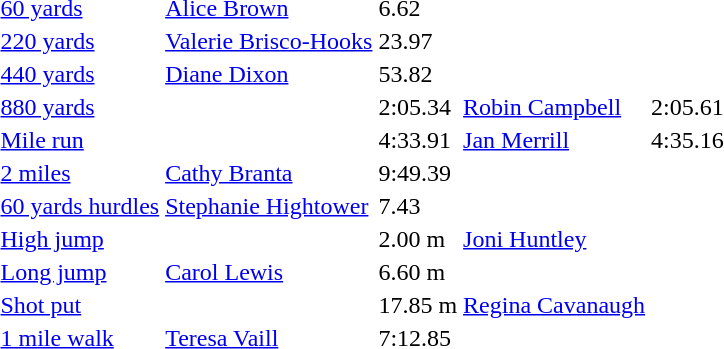<table>
<tr>
<td><a href='#'>60 yards</a></td>
<td><a href='#'>Alice Brown</a></td>
<td>6.62</td>
<td></td>
<td></td>
<td></td>
<td></td>
</tr>
<tr>
<td><a href='#'>220 yards</a></td>
<td><a href='#'>Valerie Brisco-Hooks</a></td>
<td>23.97</td>
<td></td>
<td></td>
<td></td>
<td></td>
</tr>
<tr>
<td><a href='#'>440 yards</a></td>
<td><a href='#'>Diane Dixon</a></td>
<td>53.82</td>
<td></td>
<td></td>
<td></td>
<td></td>
</tr>
<tr>
<td><a href='#'>880 yards</a></td>
<td></td>
<td>2:05.34</td>
<td><a href='#'>Robin Campbell</a></td>
<td>2:05.61</td>
<td></td>
<td></td>
</tr>
<tr>
<td><a href='#'>Mile run</a></td>
<td></td>
<td>4:33.91</td>
<td><a href='#'>Jan Merrill</a></td>
<td>4:35.16</td>
<td></td>
<td></td>
</tr>
<tr>
<td><a href='#'>2 miles</a></td>
<td><a href='#'>Cathy Branta</a></td>
<td>9:49.39</td>
<td></td>
<td></td>
<td></td>
<td></td>
</tr>
<tr>
<td><a href='#'>60 yards hurdles</a></td>
<td><a href='#'>Stephanie Hightower</a></td>
<td>7.43</td>
<td></td>
<td></td>
<td></td>
<td></td>
</tr>
<tr>
<td><a href='#'>High jump</a></td>
<td></td>
<td>2.00 m</td>
<td><a href='#'>Joni Huntley</a></td>
<td></td>
<td></td>
<td></td>
</tr>
<tr>
<td><a href='#'>Long jump</a></td>
<td><a href='#'>Carol Lewis</a></td>
<td>6.60 m</td>
<td></td>
<td></td>
<td></td>
<td></td>
</tr>
<tr>
<td><a href='#'>Shot put</a></td>
<td></td>
<td>17.85 m</td>
<td><a href='#'>Regina Cavanaugh</a></td>
<td></td>
<td></td>
<td></td>
</tr>
<tr>
<td><a href='#'>1 mile walk</a></td>
<td><a href='#'>Teresa Vaill</a></td>
<td>7:12.85</td>
<td></td>
<td></td>
<td></td>
<td></td>
</tr>
</table>
